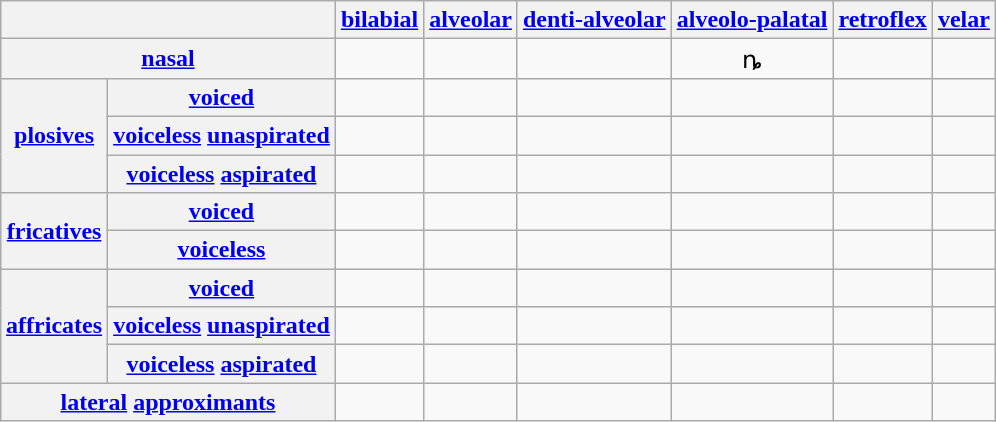<table class="wikitable" style="text-align:center; margin:1em auto 1em auto">
<tr>
<th colspan=2> </th>
<th><a href='#'>bilabial</a></th>
<th><a href='#'>alveolar</a></th>
<th><a href='#'>denti-alveolar</a></th>
<th><a href='#'>alveolo-palatal</a></th>
<th><a href='#'>retroflex</a></th>
<th><a href='#'>velar</a></th>
</tr>
<tr>
<th colspan=2><a href='#'>nasal</a></th>
<td></td>
<td></td>
<td> </td>
<td>ȵ</td>
<td> </td>
<td></td>
</tr>
<tr>
<th rowspan=3><a href='#'>plosives</a></th>
<th><a href='#'>voiced</a></th>
<td></td>
<td></td>
<td> </td>
<td> </td>
<td> </td>
<td></td>
</tr>
<tr>
<th><a href='#'>voiceless</a> <a href='#'>unaspirated</a></th>
<td></td>
<td></td>
<td> </td>
<td> </td>
<td> </td>
<td></td>
</tr>
<tr>
<th><a href='#'>voiceless</a> <a href='#'>aspirated</a></th>
<td></td>
<td></td>
<td> </td>
<td> </td>
<td> </td>
<td></td>
</tr>
<tr>
<th rowspan=2><a href='#'>fricatives</a></th>
<th><a href='#'>voiced</a></th>
<td> </td>
<td> </td>
<td> </td>
<td> </td>
<td> </td>
<td></td>
</tr>
<tr>
<th><a href='#'>voiceless</a></th>
<td> </td>
<td> </td>
<td></td>
<td></td>
<td></td>
<td></td>
</tr>
<tr>
<th rowspan=3><a href='#'>affricates</a></th>
<th><a href='#'>voiced</a></th>
<td> </td>
<td> </td>
<td></td>
<td></td>
<td></td>
<td> </td>
</tr>
<tr>
<th><a href='#'>voiceless</a> <a href='#'>unaspirated</a></th>
<td> </td>
<td> </td>
<td></td>
<td></td>
<td></td>
<td> </td>
</tr>
<tr>
<th><a href='#'>voiceless</a> <a href='#'>aspirated</a></th>
<td> </td>
<td> </td>
<td></td>
<td></td>
<td></td>
<td> </td>
</tr>
<tr>
<th colspan=2><a href='#'>lateral</a> <a href='#'>approximants</a></th>
<td> </td>
<td></td>
<td> </td>
<td> </td>
<td> </td>
<td> </td>
</tr>
</table>
